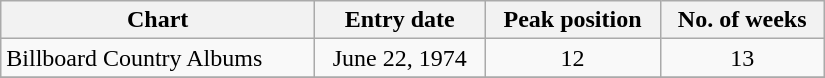<table border=1 cellspacing=0 cellpadding=2 width="550px" class="wikitable">
<tr>
<th align="left">Chart</th>
<th align="left">Entry date</th>
<th align="left">Peak position</th>
<th align="left">No. of weeks</th>
</tr>
<tr>
<td align="left">Billboard Country Albums</td>
<td align="center">June 22, 1974</td>
<td align="center">12</td>
<td align="center">13</td>
</tr>
<tr>
</tr>
</table>
